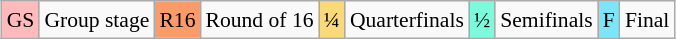<table class="wikitable" style="margin:0.5em auto; font-size:90%; line-height:1.25em;">
<tr>
<td style="background-color:#FFBBBB; text-align:center;">GS</td>
<td>Group stage</td>
<td style="background-color:#FC9B6A; text-align:center;">R16</td>
<td>Round of 16</td>
<td style="background-color:#FAD978; text-align:center;">¼</td>
<td>Quarterfinals</td>
<td style="background-color:#7DFADB; text-align:center;">½</td>
<td>Semifinals</td>
<td style="background-color:#7DE5FA; text-align:center;">F</td>
<td>Final</td>
</tr>
</table>
